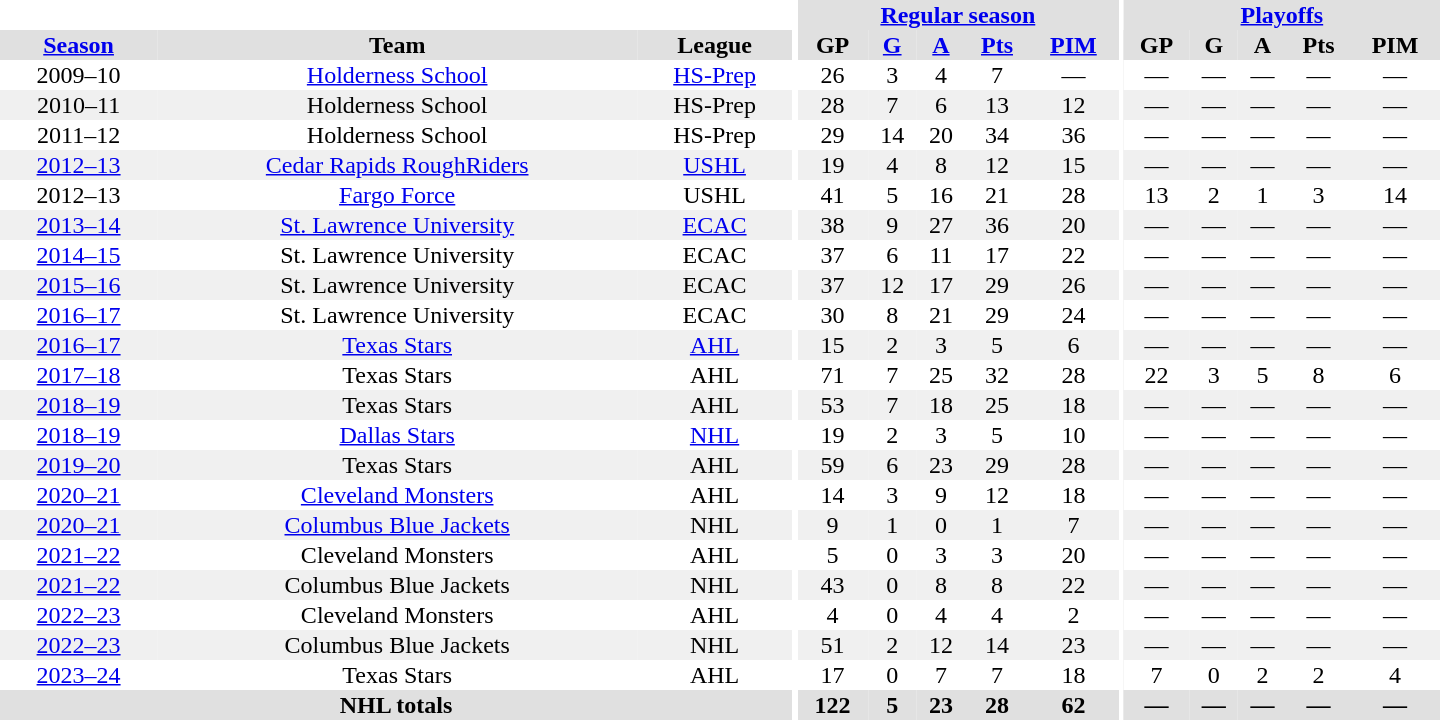<table border="0" cellpadding="1" cellspacing="0" style="text-align:center; width:60em">
<tr bgcolor="#e0e0e0">
<th colspan="3" bgcolor="#ffffff"></th>
<th rowspan="99" bgcolor="#ffffff"></th>
<th colspan="5"><a href='#'>Regular season</a></th>
<th rowspan="99" bgcolor="#ffffff"></th>
<th colspan="5"><a href='#'>Playoffs</a></th>
</tr>
<tr bgcolor="#e0e0e0">
<th><a href='#'>Season</a></th>
<th>Team</th>
<th>League</th>
<th>GP</th>
<th><a href='#'>G</a></th>
<th><a href='#'>A</a></th>
<th><a href='#'>Pts</a></th>
<th><a href='#'>PIM</a></th>
<th>GP</th>
<th>G</th>
<th>A</th>
<th>Pts</th>
<th>PIM</th>
</tr>
<tr>
<td>2009–10</td>
<td><a href='#'>Holderness School</a></td>
<td><a href='#'>HS-Prep</a></td>
<td>26</td>
<td>3</td>
<td>4</td>
<td>7</td>
<td>—</td>
<td>—</td>
<td>—</td>
<td>—</td>
<td>—</td>
<td>—</td>
</tr>
<tr bgcolor="#f0f0f0">
<td>2010–11</td>
<td>Holderness School</td>
<td>HS-Prep</td>
<td>28</td>
<td>7</td>
<td>6</td>
<td>13</td>
<td>12</td>
<td>—</td>
<td>—</td>
<td>—</td>
<td>—</td>
<td>—</td>
</tr>
<tr>
<td>2011–12</td>
<td>Holderness School</td>
<td>HS-Prep</td>
<td>29</td>
<td>14</td>
<td>20</td>
<td>34</td>
<td>36</td>
<td>—</td>
<td>—</td>
<td>—</td>
<td>—</td>
<td>—</td>
</tr>
<tr bgcolor="#f0f0f0">
<td><a href='#'>2012–13</a></td>
<td><a href='#'>Cedar Rapids RoughRiders</a></td>
<td><a href='#'>USHL</a></td>
<td>19</td>
<td>4</td>
<td>8</td>
<td>12</td>
<td>15</td>
<td>—</td>
<td>—</td>
<td>—</td>
<td>—</td>
<td>—</td>
</tr>
<tr>
<td>2012–13</td>
<td><a href='#'>Fargo Force</a></td>
<td>USHL</td>
<td>41</td>
<td>5</td>
<td>16</td>
<td>21</td>
<td>28</td>
<td>13</td>
<td>2</td>
<td>1</td>
<td>3</td>
<td>14</td>
</tr>
<tr bgcolor="#f0f0f0">
<td><a href='#'>2013–14</a></td>
<td><a href='#'>St. Lawrence University</a></td>
<td><a href='#'>ECAC</a></td>
<td>38</td>
<td>9</td>
<td>27</td>
<td>36</td>
<td>20</td>
<td>—</td>
<td>—</td>
<td>—</td>
<td>—</td>
<td>—</td>
</tr>
<tr>
<td><a href='#'>2014–15</a></td>
<td>St. Lawrence University</td>
<td>ECAC</td>
<td>37</td>
<td>6</td>
<td>11</td>
<td>17</td>
<td>22</td>
<td>—</td>
<td>—</td>
<td>—</td>
<td>—</td>
<td>—</td>
</tr>
<tr bgcolor="#f0f0f0">
<td><a href='#'>2015–16</a></td>
<td>St. Lawrence University</td>
<td>ECAC</td>
<td>37</td>
<td>12</td>
<td>17</td>
<td>29</td>
<td>26</td>
<td>—</td>
<td>—</td>
<td>—</td>
<td>—</td>
<td>—</td>
</tr>
<tr>
<td><a href='#'>2016–17</a></td>
<td>St. Lawrence University</td>
<td>ECAC</td>
<td>30</td>
<td>8</td>
<td>21</td>
<td>29</td>
<td>24</td>
<td>—</td>
<td>—</td>
<td>—</td>
<td>—</td>
<td>—</td>
</tr>
<tr bgcolor="#f0f0f0">
<td><a href='#'>2016–17</a></td>
<td><a href='#'>Texas Stars</a></td>
<td><a href='#'>AHL</a></td>
<td>15</td>
<td>2</td>
<td>3</td>
<td>5</td>
<td>6</td>
<td>—</td>
<td>—</td>
<td>—</td>
<td>—</td>
<td>—</td>
</tr>
<tr>
<td><a href='#'>2017–18</a></td>
<td>Texas Stars</td>
<td>AHL</td>
<td>71</td>
<td>7</td>
<td>25</td>
<td>32</td>
<td>28</td>
<td>22</td>
<td>3</td>
<td>5</td>
<td>8</td>
<td>6</td>
</tr>
<tr bgcolor="#f0f0f0">
<td><a href='#'>2018–19</a></td>
<td>Texas Stars</td>
<td>AHL</td>
<td>53</td>
<td>7</td>
<td>18</td>
<td>25</td>
<td>18</td>
<td>—</td>
<td>—</td>
<td>—</td>
<td>—</td>
<td>—</td>
</tr>
<tr>
<td><a href='#'>2018–19</a></td>
<td><a href='#'>Dallas Stars</a></td>
<td><a href='#'>NHL</a></td>
<td>19</td>
<td>2</td>
<td>3</td>
<td>5</td>
<td>10</td>
<td>—</td>
<td>—</td>
<td>—</td>
<td>—</td>
<td>—</td>
</tr>
<tr bgcolor="#f0f0f0">
<td><a href='#'>2019–20</a></td>
<td>Texas Stars</td>
<td>AHL</td>
<td>59</td>
<td>6</td>
<td>23</td>
<td>29</td>
<td>28</td>
<td>—</td>
<td>—</td>
<td>—</td>
<td>—</td>
<td>—</td>
</tr>
<tr>
<td><a href='#'>2020–21</a></td>
<td><a href='#'>Cleveland Monsters</a></td>
<td>AHL</td>
<td>14</td>
<td>3</td>
<td>9</td>
<td>12</td>
<td>18</td>
<td>—</td>
<td>—</td>
<td>—</td>
<td>—</td>
<td>—</td>
</tr>
<tr bgcolor="#f0f0f0">
<td><a href='#'>2020–21</a></td>
<td><a href='#'>Columbus Blue Jackets</a></td>
<td>NHL</td>
<td>9</td>
<td>1</td>
<td>0</td>
<td>1</td>
<td>7</td>
<td>—</td>
<td>—</td>
<td>—</td>
<td>—</td>
<td>—</td>
</tr>
<tr>
<td><a href='#'>2021–22</a></td>
<td>Cleveland Monsters</td>
<td>AHL</td>
<td>5</td>
<td>0</td>
<td>3</td>
<td>3</td>
<td>20</td>
<td>—</td>
<td>—</td>
<td>—</td>
<td>—</td>
<td>—</td>
</tr>
<tr bgcolor="#f0f0f0">
<td><a href='#'>2021–22</a></td>
<td>Columbus Blue Jackets</td>
<td>NHL</td>
<td>43</td>
<td>0</td>
<td>8</td>
<td>8</td>
<td>22</td>
<td>—</td>
<td>—</td>
<td>—</td>
<td>—</td>
<td>—</td>
</tr>
<tr>
<td><a href='#'>2022–23</a></td>
<td>Cleveland Monsters</td>
<td>AHL</td>
<td>4</td>
<td>0</td>
<td>4</td>
<td>4</td>
<td>2</td>
<td>—</td>
<td>—</td>
<td>—</td>
<td>—</td>
<td>—</td>
</tr>
<tr bgcolor="#f0f0f0">
<td><a href='#'>2022–23</a></td>
<td>Columbus Blue Jackets</td>
<td>NHL</td>
<td>51</td>
<td>2</td>
<td>12</td>
<td>14</td>
<td>23</td>
<td>—</td>
<td>—</td>
<td>—</td>
<td>—</td>
<td>—</td>
</tr>
<tr>
<td><a href='#'>2023–24</a></td>
<td>Texas Stars</td>
<td>AHL</td>
<td>17</td>
<td>0</td>
<td>7</td>
<td>7</td>
<td>18</td>
<td>7</td>
<td>0</td>
<td>2</td>
<td>2</td>
<td>4</td>
</tr>
<tr bgcolor="#e0e0e0">
<th colspan="3">NHL totals</th>
<th>122</th>
<th>5</th>
<th>23</th>
<th>28</th>
<th>62</th>
<th>—</th>
<th>—</th>
<th>—</th>
<th>—</th>
<th>—</th>
</tr>
</table>
